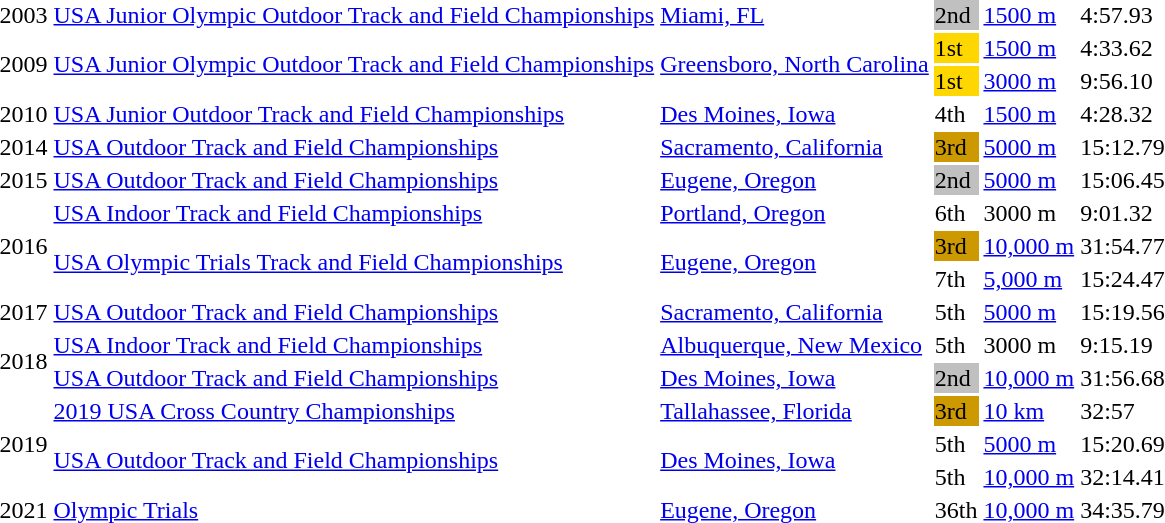<table>
<tr>
<td>2003</td>
<td><a href='#'>USA Junior Olympic Outdoor Track and Field Championships</a></td>
<td><a href='#'>Miami, FL</a></td>
<td bgcolor=silver>2nd</td>
<td><a href='#'>1500 m</a></td>
<td>4:57.93</td>
</tr>
<tr>
<td rowspan=2>2009</td>
<td rowspan=2><a href='#'>USA Junior Olympic Outdoor Track and Field Championships</a></td>
<td rowspan=2><a href='#'>Greensboro, North Carolina</a></td>
<td bgcolor=gold>1st</td>
<td><a href='#'>1500 m</a></td>
<td>4:33.62</td>
</tr>
<tr>
<td bgcolor=gold>1st</td>
<td><a href='#'>3000 m</a></td>
<td>9:56.10</td>
</tr>
<tr>
<td>2010</td>
<td><a href='#'>USA Junior Outdoor Track and Field Championships</a></td>
<td><a href='#'>Des Moines, Iowa</a></td>
<td>4th</td>
<td><a href='#'>1500 m</a></td>
<td>4:28.32</td>
</tr>
<tr>
<td>2014</td>
<td><a href='#'>USA Outdoor Track and Field Championships</a></td>
<td><a href='#'>Sacramento, California</a></td>
<td bgcolor=cc9900>3rd</td>
<td><a href='#'>5000 m</a></td>
<td>15:12.79</td>
</tr>
<tr>
<td>2015</td>
<td><a href='#'>USA Outdoor Track and Field Championships</a></td>
<td><a href='#'>Eugene, Oregon</a></td>
<td bgcolor=silver>2nd</td>
<td><a href='#'>5000 m</a></td>
<td>15:06.45</td>
</tr>
<tr>
<td rowspan=3>2016</td>
<td><a href='#'>USA Indoor Track and Field Championships</a></td>
<td><a href='#'>Portland, Oregon</a></td>
<td>6th</td>
<td>3000 m</td>
<td>9:01.32</td>
</tr>
<tr>
<td rowspan=2><a href='#'>USA Olympic Trials Track and Field Championships</a></td>
<td rowspan=2><a href='#'>Eugene, Oregon</a></td>
<td bgcolor=cc9900>3rd</td>
<td><a href='#'>10,000 m</a></td>
<td>31:54.77</td>
</tr>
<tr>
<td>7th</td>
<td><a href='#'>5,000 m</a></td>
<td>15:24.47</td>
</tr>
<tr>
<td>2017</td>
<td><a href='#'>USA Outdoor Track and Field Championships</a></td>
<td><a href='#'>Sacramento, California</a></td>
<td>5th</td>
<td><a href='#'>5000 m</a></td>
<td>15:19.56</td>
</tr>
<tr>
<td rowspan=2>2018</td>
<td><a href='#'>USA Indoor Track and Field Championships</a></td>
<td><a href='#'>Albuquerque, New Mexico</a></td>
<td>5th</td>
<td>3000 m</td>
<td>9:15.19</td>
</tr>
<tr>
<td><a href='#'>USA Outdoor Track and Field Championships</a></td>
<td><a href='#'>Des Moines, Iowa</a></td>
<td bgcolor=silver>2nd</td>
<td><a href='#'>10,000 m</a></td>
<td>31:56.68</td>
</tr>
<tr>
<td rowspan=3>2019</td>
<td><a href='#'>2019 USA Cross Country Championships</a></td>
<td><a href='#'>Tallahassee, Florida</a></td>
<td bgcolor=cc9900>3rd</td>
<td><a href='#'>10 km</a></td>
<td>32:57</td>
</tr>
<tr>
<td rowspan=2><a href='#'>USA Outdoor Track and Field Championships</a></td>
<td rowspan=2><a href='#'>Des Moines, Iowa</a></td>
<td>5th</td>
<td><a href='#'>5000 m</a></td>
<td>15:20.69</td>
</tr>
<tr>
<td>5th</td>
<td><a href='#'>10,000 m</a></td>
<td>32:14.41</td>
</tr>
<tr>
<td>2021</td>
<td><a href='#'>Olympic Trials</a></td>
<td><a href='#'>Eugene, Oregon</a></td>
<td>36th</td>
<td><a href='#'>10,000 m</a></td>
<td>34:35.79</td>
</tr>
</table>
